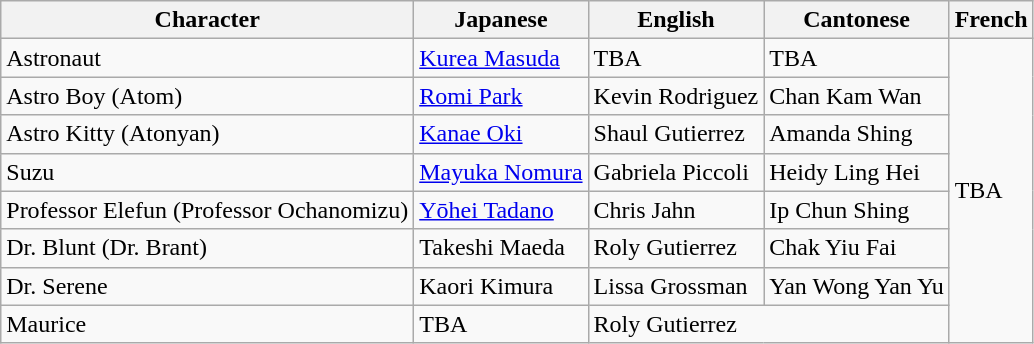<table class="wikitable">
<tr>
<th>Character</th>
<th>Japanese</th>
<th>English</th>
<th>Cantonese</th>
<th>French</th>
</tr>
<tr>
<td>Astronaut</td>
<td><a href='#'>Kurea Masuda</a></td>
<td>TBA</td>
<td>TBA</td>
<td rowspan="8">TBA</td>
</tr>
<tr>
<td>Astro Boy (Atom)</td>
<td><a href='#'>Romi Park</a></td>
<td>Kevin Rodriguez</td>
<td>Chan Kam Wan</td>
</tr>
<tr>
<td>Astro Kitty (Atonyan)</td>
<td><a href='#'>Kanae Oki</a></td>
<td>Shaul Gutierrez</td>
<td>Amanda Shing</td>
</tr>
<tr>
<td>Suzu</td>
<td><a href='#'>Mayuka Nomura</a></td>
<td>Gabriela Piccoli</td>
<td>Heidy Ling Hei</td>
</tr>
<tr>
<td>Professor Elefun (Professor Ochanomizu)</td>
<td><a href='#'>Yōhei Tadano</a></td>
<td>Chris Jahn</td>
<td>Ip Chun Shing</td>
</tr>
<tr>
<td>Dr. Blunt (Dr. Brant)</td>
<td>Takeshi Maeda</td>
<td>Roly Gutierrez</td>
<td>Chak Yiu Fai</td>
</tr>
<tr>
<td>Dr. Serene</td>
<td>Kaori Kimura</td>
<td>Lissa Grossman</td>
<td>Yan Wong Yan Yu</td>
</tr>
<tr>
<td>Maurice</td>
<td>TBA</td>
<td colspan="2">Roly Gutierrez</td>
</tr>
</table>
